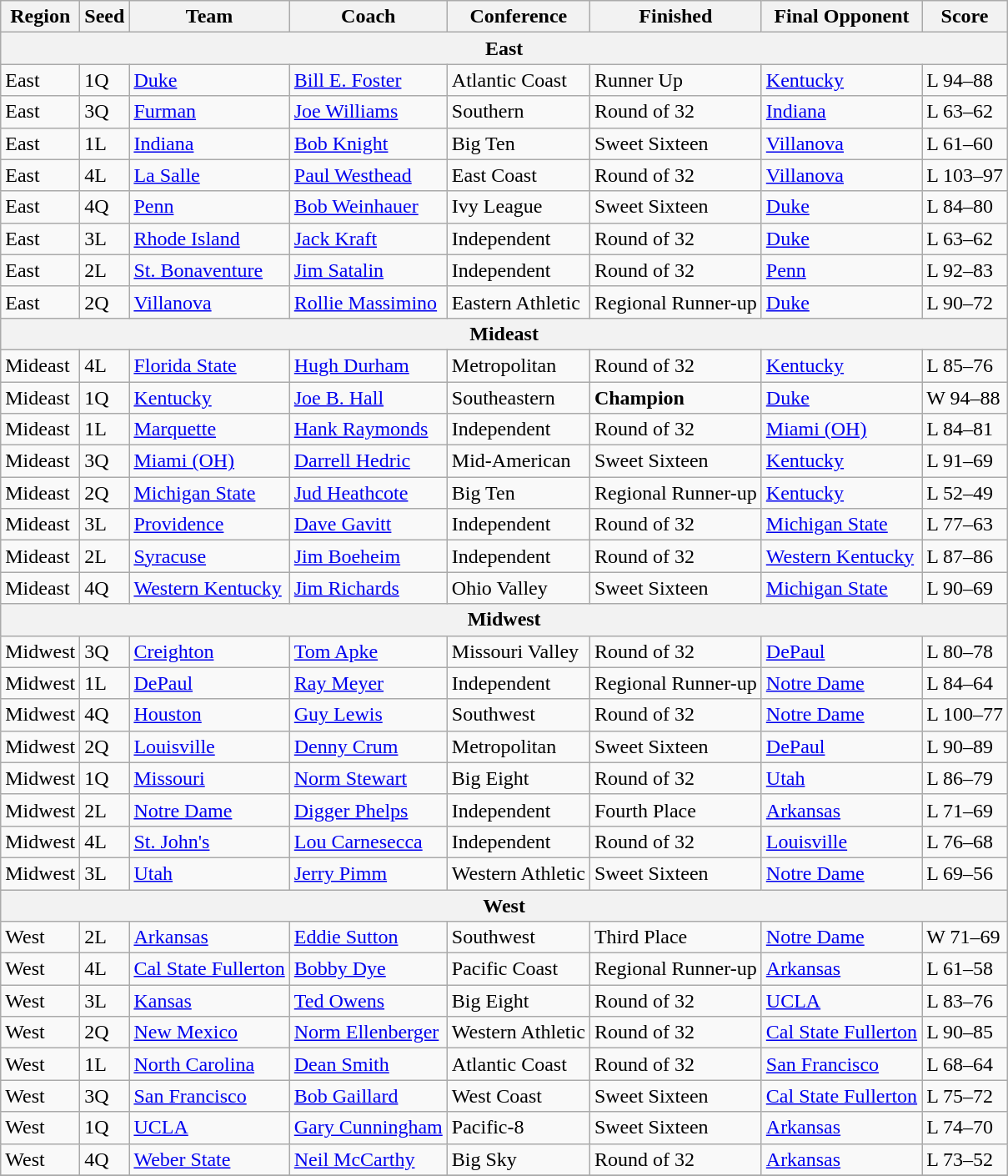<table class=wikitable>
<tr>
<th>Region</th>
<th>Seed</th>
<th>Team</th>
<th>Coach</th>
<th>Conference</th>
<th>Finished</th>
<th>Final Opponent</th>
<th>Score</th>
</tr>
<tr>
<th colspan=8>East</th>
</tr>
<tr>
<td>East</td>
<td>1Q</td>
<td><a href='#'>Duke</a></td>
<td><a href='#'>Bill E. Foster</a></td>
<td>Atlantic Coast</td>
<td>Runner Up</td>
<td><a href='#'>Kentucky</a></td>
<td>L 94–88</td>
</tr>
<tr>
<td>East</td>
<td>3Q</td>
<td><a href='#'>Furman</a></td>
<td><a href='#'>Joe Williams</a></td>
<td>Southern</td>
<td>Round of 32</td>
<td><a href='#'>Indiana</a></td>
<td>L 63–62</td>
</tr>
<tr>
<td>East</td>
<td>1L</td>
<td><a href='#'>Indiana</a></td>
<td><a href='#'>Bob Knight</a></td>
<td>Big Ten</td>
<td>Sweet Sixteen</td>
<td><a href='#'>Villanova</a></td>
<td>L 61–60</td>
</tr>
<tr>
<td>East</td>
<td>4L</td>
<td><a href='#'>La Salle</a></td>
<td><a href='#'>Paul Westhead</a></td>
<td>East Coast</td>
<td>Round of 32</td>
<td><a href='#'>Villanova</a></td>
<td>L 103–97</td>
</tr>
<tr>
<td>East</td>
<td>4Q</td>
<td><a href='#'>Penn</a></td>
<td><a href='#'>Bob Weinhauer</a></td>
<td>Ivy League</td>
<td>Sweet Sixteen</td>
<td><a href='#'>Duke</a></td>
<td>L 84–80</td>
</tr>
<tr>
<td>East</td>
<td>3L</td>
<td><a href='#'>Rhode Island</a></td>
<td><a href='#'>Jack Kraft</a></td>
<td>Independent</td>
<td>Round of 32</td>
<td><a href='#'>Duke</a></td>
<td>L 63–62</td>
</tr>
<tr>
<td>East</td>
<td>2L</td>
<td><a href='#'>St. Bonaventure</a></td>
<td><a href='#'>Jim Satalin</a></td>
<td>Independent</td>
<td>Round of 32</td>
<td><a href='#'>Penn</a></td>
<td>L 92–83</td>
</tr>
<tr>
<td>East</td>
<td>2Q</td>
<td><a href='#'>Villanova</a></td>
<td><a href='#'>Rollie Massimino</a></td>
<td>Eastern Athletic</td>
<td>Regional Runner-up</td>
<td><a href='#'>Duke</a></td>
<td>L 90–72</td>
</tr>
<tr>
<th colspan=8>Mideast</th>
</tr>
<tr>
<td>Mideast</td>
<td>4L</td>
<td><a href='#'>Florida State</a></td>
<td><a href='#'>Hugh Durham</a></td>
<td>Metropolitan</td>
<td>Round of 32</td>
<td><a href='#'>Kentucky</a></td>
<td>L 85–76</td>
</tr>
<tr>
<td>Mideast</td>
<td>1Q</td>
<td><a href='#'>Kentucky</a></td>
<td><a href='#'>Joe B. Hall</a></td>
<td>Southeastern</td>
<td><strong>Champion</strong></td>
<td><a href='#'>Duke</a></td>
<td>W 94–88</td>
</tr>
<tr>
<td>Mideast</td>
<td>1L</td>
<td><a href='#'>Marquette</a></td>
<td><a href='#'>Hank Raymonds</a></td>
<td>Independent</td>
<td>Round of 32</td>
<td><a href='#'>Miami (OH)</a></td>
<td>L 84–81</td>
</tr>
<tr>
<td>Mideast</td>
<td>3Q</td>
<td><a href='#'>Miami (OH)</a></td>
<td><a href='#'>Darrell Hedric</a></td>
<td>Mid-American</td>
<td>Sweet Sixteen</td>
<td><a href='#'>Kentucky</a></td>
<td>L 91–69</td>
</tr>
<tr>
<td>Mideast</td>
<td>2Q</td>
<td><a href='#'>Michigan State</a></td>
<td><a href='#'>Jud Heathcote</a></td>
<td>Big Ten</td>
<td>Regional Runner-up</td>
<td><a href='#'>Kentucky</a></td>
<td>L 52–49</td>
</tr>
<tr>
<td>Mideast</td>
<td>3L</td>
<td><a href='#'>Providence</a></td>
<td><a href='#'>Dave Gavitt</a></td>
<td>Independent</td>
<td>Round of 32</td>
<td><a href='#'>Michigan State</a></td>
<td>L 77–63</td>
</tr>
<tr>
<td>Mideast</td>
<td>2L</td>
<td><a href='#'>Syracuse</a></td>
<td><a href='#'>Jim Boeheim</a></td>
<td>Independent</td>
<td>Round of 32</td>
<td><a href='#'>Western Kentucky</a></td>
<td>L 87–86</td>
</tr>
<tr>
<td>Mideast</td>
<td>4Q</td>
<td><a href='#'>Western Kentucky</a></td>
<td><a href='#'>Jim Richards</a></td>
<td>Ohio Valley</td>
<td>Sweet Sixteen</td>
<td><a href='#'>Michigan State</a></td>
<td>L 90–69</td>
</tr>
<tr>
<th colspan=8>Midwest</th>
</tr>
<tr>
<td>Midwest</td>
<td>3Q</td>
<td><a href='#'>Creighton</a></td>
<td><a href='#'>Tom Apke</a></td>
<td>Missouri Valley</td>
<td>Round of 32</td>
<td><a href='#'>DePaul</a></td>
<td>L 80–78</td>
</tr>
<tr>
<td>Midwest</td>
<td>1L</td>
<td><a href='#'>DePaul</a></td>
<td><a href='#'>Ray Meyer</a></td>
<td>Independent</td>
<td>Regional Runner-up</td>
<td><a href='#'>Notre Dame</a></td>
<td>L 84–64</td>
</tr>
<tr>
<td>Midwest</td>
<td>4Q</td>
<td><a href='#'>Houston</a></td>
<td><a href='#'>Guy Lewis</a></td>
<td>Southwest</td>
<td>Round of 32</td>
<td><a href='#'>Notre Dame</a></td>
<td>L 100–77</td>
</tr>
<tr>
<td>Midwest</td>
<td>2Q</td>
<td><a href='#'>Louisville</a></td>
<td><a href='#'>Denny Crum</a></td>
<td>Metropolitan</td>
<td>Sweet Sixteen</td>
<td><a href='#'>DePaul</a></td>
<td>L 90–89</td>
</tr>
<tr>
<td>Midwest</td>
<td>1Q</td>
<td><a href='#'>Missouri</a></td>
<td><a href='#'>Norm Stewart</a></td>
<td>Big Eight</td>
<td>Round of 32</td>
<td><a href='#'>Utah</a></td>
<td>L 86–79</td>
</tr>
<tr>
<td>Midwest</td>
<td>2L</td>
<td><a href='#'>Notre Dame</a></td>
<td><a href='#'>Digger Phelps</a></td>
<td>Independent</td>
<td>Fourth Place</td>
<td><a href='#'>Arkansas</a></td>
<td>L 71–69</td>
</tr>
<tr>
<td>Midwest</td>
<td>4L</td>
<td><a href='#'>St. John's</a></td>
<td><a href='#'>Lou Carnesecca</a></td>
<td>Independent</td>
<td>Round of 32</td>
<td><a href='#'>Louisville</a></td>
<td>L 76–68</td>
</tr>
<tr>
<td>Midwest</td>
<td>3L</td>
<td><a href='#'>Utah</a></td>
<td><a href='#'>Jerry Pimm</a></td>
<td>Western Athletic</td>
<td>Sweet Sixteen</td>
<td><a href='#'>Notre Dame</a></td>
<td>L 69–56</td>
</tr>
<tr>
<th colspan=8>West</th>
</tr>
<tr>
<td>West</td>
<td>2L</td>
<td><a href='#'>Arkansas</a></td>
<td><a href='#'>Eddie Sutton</a></td>
<td>Southwest</td>
<td>Third Place</td>
<td><a href='#'>Notre Dame</a></td>
<td>W 71–69</td>
</tr>
<tr>
<td>West</td>
<td>4L</td>
<td><a href='#'>Cal State Fullerton</a></td>
<td><a href='#'>Bobby Dye</a></td>
<td>Pacific Coast</td>
<td>Regional Runner-up</td>
<td><a href='#'>Arkansas</a></td>
<td>L 61–58</td>
</tr>
<tr>
<td>West</td>
<td>3L</td>
<td><a href='#'>Kansas</a></td>
<td><a href='#'>Ted Owens</a></td>
<td>Big Eight</td>
<td>Round of 32</td>
<td><a href='#'>UCLA</a></td>
<td>L 83–76</td>
</tr>
<tr>
<td>West</td>
<td>2Q</td>
<td><a href='#'>New Mexico</a></td>
<td><a href='#'>Norm Ellenberger</a></td>
<td>Western Athletic</td>
<td>Round of 32</td>
<td><a href='#'>Cal State Fullerton</a></td>
<td>L 90–85</td>
</tr>
<tr>
<td>West</td>
<td>1L</td>
<td><a href='#'>North Carolina</a></td>
<td><a href='#'>Dean Smith</a></td>
<td>Atlantic Coast</td>
<td>Round of 32</td>
<td><a href='#'>San Francisco</a></td>
<td>L 68–64</td>
</tr>
<tr>
<td>West</td>
<td>3Q</td>
<td><a href='#'>San Francisco</a></td>
<td><a href='#'>Bob Gaillard</a></td>
<td>West Coast</td>
<td>Sweet Sixteen</td>
<td><a href='#'>Cal State Fullerton</a></td>
<td>L 75–72</td>
</tr>
<tr>
<td>West</td>
<td>1Q</td>
<td><a href='#'>UCLA</a></td>
<td><a href='#'>Gary Cunningham</a></td>
<td>Pacific-8</td>
<td>Sweet Sixteen</td>
<td><a href='#'>Arkansas</a></td>
<td>L 74–70</td>
</tr>
<tr>
<td>West</td>
<td>4Q</td>
<td><a href='#'>Weber State</a></td>
<td><a href='#'>Neil McCarthy</a></td>
<td>Big Sky</td>
<td>Round of 32</td>
<td><a href='#'>Arkansas</a></td>
<td>L 73–52</td>
</tr>
<tr>
</tr>
</table>
